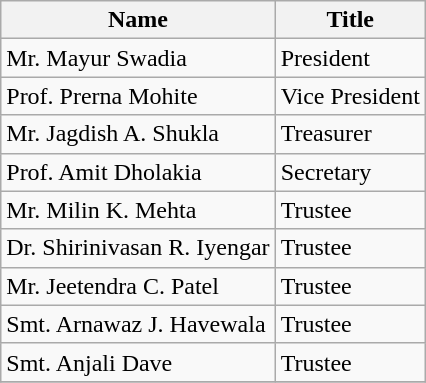<table class="wikitable">
<tr>
<th>Name</th>
<th>Title</th>
</tr>
<tr>
<td>Mr. Mayur Swadia</td>
<td>President</td>
</tr>
<tr>
<td>Prof. Prerna Mohite</td>
<td>Vice President</td>
</tr>
<tr>
<td>Mr. Jagdish A. Shukla</td>
<td>Treasurer</td>
</tr>
<tr>
<td>Prof. Amit Dholakia</td>
<td>Secretary</td>
</tr>
<tr>
<td>Mr. Milin K. Mehta</td>
<td>Trustee</td>
</tr>
<tr>
<td>Dr. Shirinivasan R. Iyengar</td>
<td>Trustee</td>
</tr>
<tr>
<td>Mr. Jeetendra C. Patel</td>
<td>Trustee</td>
</tr>
<tr>
<td>Smt. Arnawaz J. Havewala</td>
<td>Trustee</td>
</tr>
<tr>
<td>Smt. Anjali Dave</td>
<td>Trustee</td>
</tr>
<tr>
</tr>
</table>
